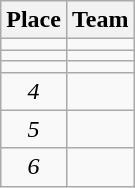<table class="wikitable" style="text-align:center">
<tr>
<th>Place</th>
<th>Team</th>
</tr>
<tr>
<td></td>
<td style="text-align:left;"></td>
</tr>
<tr>
<td></td>
<td style="text-align:left;"></td>
</tr>
<tr>
<td></td>
<td style="text-align:left;"></td>
</tr>
<tr>
<td><em>4</em></td>
<td style="text-align:left;"></td>
</tr>
<tr>
<td><em>5</em></td>
<td style="text-align:left;"></td>
</tr>
<tr>
<td><em>6</em></td>
<td style="text-align:left;"></td>
</tr>
</table>
